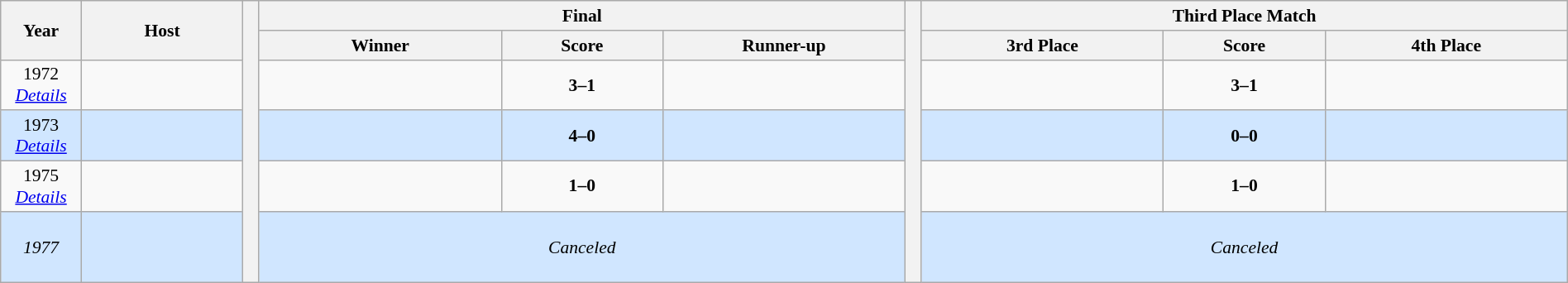<table class="wikitable" style="font-size: 90%; text-align: center; width: 100%;">
<tr>
<th rowspan="2" width="5%">Year</th>
<th rowspan="2" width="10%">Host</th>
<th width="1%" rowspan="6"></th>
<th colspan="3">Final</th>
<th width="1%" rowspan="6"></th>
<th colspan="3">Third Place Match</th>
</tr>
<tr>
<th width="15%">Winner</th>
<th width="10%">Score</th>
<th width="15%">Runner-up</th>
<th width="15%">3rd Place</th>
<th width="10%">Score</th>
<th width="15%">4th Place</th>
</tr>
<tr>
<td>1972<br><em><a href='#'>Details</a></em></td>
<td align=left></td>
<td><strong> </strong></td>
<td><strong>3–1</strong></td>
<td></td>
<td></td>
<td><strong>3–1</strong></td>
<td></td>
</tr>
<tr style="background: #D0E6FF;">
<td>1973<br><em><a href='#'>Details</a></em></td>
<td align=left></td>
<td><strong> </strong></td>
<td><strong>4–0</strong></td>
<td></td>
<td></td>
<td><strong>0–0</strong> <br> </td>
<td></td>
</tr>
<tr>
<td>1975<br><em><a href='#'>Details</a></em></td>
<td align=left></td>
<td><strong> </strong></td>
<td><strong>1–0</strong> <br> </td>
<td></td>
<td></td>
<td><strong>1–0</strong></td>
<td></td>
</tr>
<tr style="background: #D0E6FF; height: 4em;">
<td><em>1977 </em></td>
<td align=left><em></em></td>
<td colspan=3><em>Canceled</em></td>
<td colspan=3><em>Canceled</em></td>
</tr>
</table>
